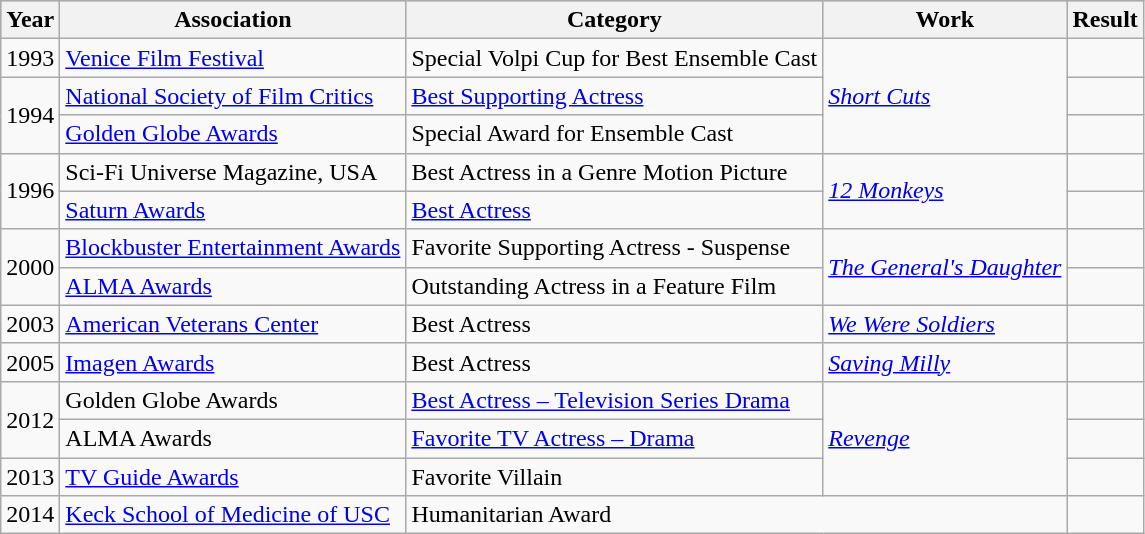<table class="wikitable sortable">
<tr style="background:#b0c4de;">
<th>Year</th>
<th>Association</th>
<th>Category</th>
<th>Work</th>
<th>Result</th>
</tr>
<tr>
<td>1993</td>
<td><a href='#'>Venice Film Festival</a></td>
<td>Special Volpi Cup for Best Ensemble Cast</td>
<td rowspan="3"><em><a href='#'>Short Cuts</a></em></td>
<td></td>
</tr>
<tr>
<td rowspan="2">1994</td>
<td><a href='#'>National Society of Film Critics</a></td>
<td><a href='#'>Best Supporting Actress</a></td>
<td></td>
</tr>
<tr>
<td><a href='#'>Golden Globe Awards</a></td>
<td>Special Award for Ensemble Cast </td>
<td></td>
</tr>
<tr>
<td rowspan="2">1996</td>
<td>Sci-Fi Universe Magazine, USA</td>
<td>Best Actress in a Genre Motion Picture</td>
<td rowspan="2"><em><a href='#'>12 Monkeys</a></em></td>
<td></td>
</tr>
<tr>
<td><a href='#'>Saturn Awards</a></td>
<td><a href='#'>Best Actress</a></td>
<td></td>
</tr>
<tr>
<td rowspan="2">2000</td>
<td><a href='#'>Blockbuster Entertainment Awards</a></td>
<td>Favorite Supporting Actress - Suspense</td>
<td rowspan="2"><em><a href='#'>The General's Daughter</a></em></td>
<td></td>
</tr>
<tr>
<td><a href='#'>ALMA Awards</a></td>
<td>Outstanding Actress in a Feature Film</td>
<td></td>
</tr>
<tr>
<td>2003</td>
<td><a href='#'>American Veterans Center</a></td>
<td>Best Actress</td>
<td><em><a href='#'>We Were Soldiers</a></em></td>
<td></td>
</tr>
<tr>
<td>2005</td>
<td><a href='#'>Imagen Awards</a></td>
<td>Best Actress</td>
<td><em><a href='#'>Saving Milly</a></em></td>
<td></td>
</tr>
<tr>
<td rowspan="2">2012</td>
<td>Golden Globe Awards</td>
<td><a href='#'>Best Actress – Television Series Drama</a></td>
<td rowspan="3"><em><a href='#'>Revenge</a></em></td>
<td></td>
</tr>
<tr>
<td>ALMA Awards</td>
<td><a href='#'>Favorite TV Actress – Drama</a></td>
<td></td>
</tr>
<tr>
<td>2013</td>
<td><a href='#'>TV Guide Awards</a></td>
<td>Favorite Villain</td>
<td></td>
</tr>
<tr>
<td>2014</td>
<td><a href='#'>Keck School of Medicine of USC</a></td>
<td colspan=2>Humanitarian Award</td>
<td></td>
</tr>
</table>
